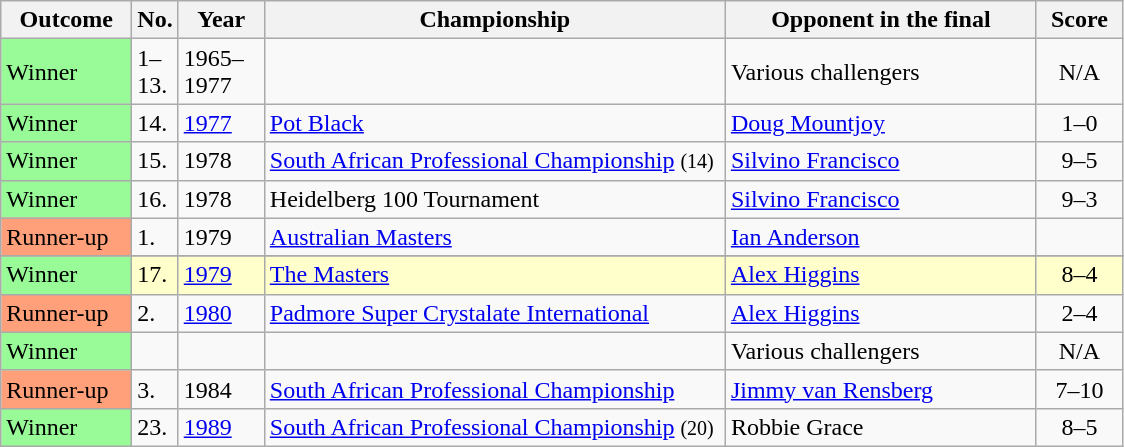<table class="wikitable">
<tr>
<th width="80">Outcome</th>
<th width="20">No.</th>
<th width="50">Year</th>
<th width="300">Championship</th>
<th width="200">Opponent in the final</th>
<th width="50">Score</th>
</tr>
<tr>
<td style="background:#98FB98">Winner</td>
<td>1–13.</td>
<td>1965–1977</td>
<td></td>
<td> Various challengers</td>
<td align="center">N/A</td>
</tr>
<tr>
<td style="background:#98FB98">Winner</td>
<td>14.</td>
<td><a href='#'>1977</a></td>
<td><a href='#'>Pot Black</a></td>
<td> <a href='#'>Doug Mountjoy</a></td>
<td align="center">1–0</td>
</tr>
<tr>
<td style="background:#98FB98">Winner</td>
<td>15.</td>
<td>1978</td>
<td><a href='#'>South African Professional Championship</a> <small>(14)</small></td>
<td> <a href='#'>Silvino Francisco</a></td>
<td align="center">9–5</td>
</tr>
<tr>
<td style="background:#98FB98">Winner</td>
<td>16.</td>
<td>1978</td>
<td>Heidelberg 100 Tournament</td>
<td> <a href='#'>Silvino Francisco</a></td>
<td align="center">9–3</td>
</tr>
<tr>
<td style="background:#ffa07a">Runner-up</td>
<td>1.</td>
<td>1979</td>
<td><a href='#'>Australian Masters</a></td>
<td> <a href='#'>Ian Anderson</a></td>
<td align="center"></td>
</tr>
<tr>
</tr>
<tr bgcolor="ffffcc">
<td style="background:#98FB98">Winner</td>
<td>17.</td>
<td><a href='#'>1979</a></td>
<td><a href='#'>The Masters</a></td>
<td> <a href='#'>Alex Higgins</a></td>
<td align="center">8–4</td>
</tr>
<tr>
<td style="background:#ffa07a;">Runner-up</td>
<td>2.</td>
<td><a href='#'>1980</a></td>
<td><a href='#'>Padmore Super Crystalate International</a></td>
<td> <a href='#'>Alex Higgins</a></td>
<td align="center">2–4</td>
</tr>
<tr>
<td style="background:#98FB98">Winner</td>
<td></td>
<td></td>
<td></td>
<td> Various challengers</td>
<td align="center">N/A</td>
</tr>
<tr>
<td style="background:#ffa07a;">Runner-up</td>
<td>3.</td>
<td>1984</td>
<td><a href='#'>South African Professional Championship</a></td>
<td> <a href='#'>Jimmy van Rensberg</a></td>
<td align="center">7–10</td>
</tr>
<tr>
<td style="background:#98FB98">Winner</td>
<td>23.</td>
<td><a href='#'>1989</a></td>
<td><a href='#'>South African Professional Championship</a> <small>(20)</small></td>
<td> Robbie Grace</td>
<td align="center">8–5</td>
</tr>
</table>
